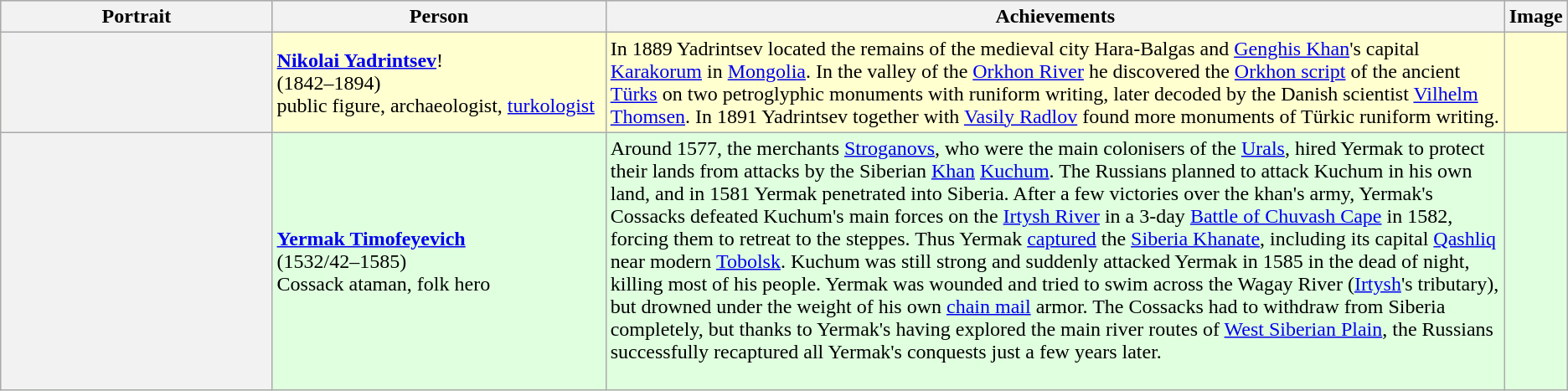<table class="wikitable">
<tr style="background:#ccc;">
<th scope="col" width=18%>Portrait</th>
<th scope="col" width=22%>Person</th>
<th scope="col" width=60%>Achievements</th>
<th scope="col">Image</th>
</tr>
<tr style="background:#ffffd0;">
<th scope="row" align=center></th>
<td><strong><a href='#'>Nikolai Yadrintsev</a></strong>!<br>(1842–1894)<br>public figure, archaeologist, <a href='#'>turkologist</a></td>
<td>In 1889 Yadrintsev located the remains of the medieval city Hara-Balgas and <a href='#'>Genghis Khan</a>'s capital <a href='#'>Karakorum</a> in <a href='#'>Mongolia</a>. In the valley of the <a href='#'>Orkhon River</a> he discovered the <a href='#'>Orkhon script</a> of the ancient <a href='#'>Türks</a> on two petroglyphic monuments with runiform writing, later decoded by the Danish scientist <a href='#'>Vilhelm Thomsen</a>. In 1891 Yadrintsev together with <a href='#'>Vasily Radlov</a> found more monuments of Türkic runiform writing.</td>
<td align=center></td>
</tr>
<tr style="background:#dfffdf;">
<th scope="row" align=center></th>
<td><strong><a href='#'>Yermak Timofeyevich</a></strong><br> (1532/42–1585)<br>Cossack ataman, folk hero</td>
<td>Around 1577, the merchants <a href='#'>Stroganovs</a>, who were the main colonisers of the <a href='#'>Urals</a>, hired Yermak to protect their lands from attacks by the Siberian <a href='#'>Khan</a> <a href='#'>Kuchum</a>. The Russians planned to attack Kuchum in his own land, and in 1581 Yermak penetrated into Siberia. After a few victories over the khan's army, Yermak's Cossacks defeated Kuchum's main forces on the <a href='#'>Irtysh River</a> in a 3-day <a href='#'>Battle of Chuvash Cape</a> in 1582, forcing them to retreat to the steppes. Thus Yermak <a href='#'>captured</a> the <a href='#'>Siberia Khanate</a>, including its capital <a href='#'>Qashliq</a> near modern <a href='#'>Tobolsk</a>. Kuchum was still strong and suddenly attacked Yermak in 1585 in the dead of night, killing most of his people. Yermak was wounded and tried to swim across the Wagay River (<a href='#'>Irtysh</a>'s tributary), but drowned under the weight of his own <a href='#'>chain mail</a> armor. The Cossacks had to withdraw from Siberia completely, but thanks to Yermak's having explored the main river routes of <a href='#'>West Siberian Plain</a>, the Russians successfully recaptured all Yermak's conquests just a few years later.<br><br></td>
<td align=center></td>
</tr>
</table>
